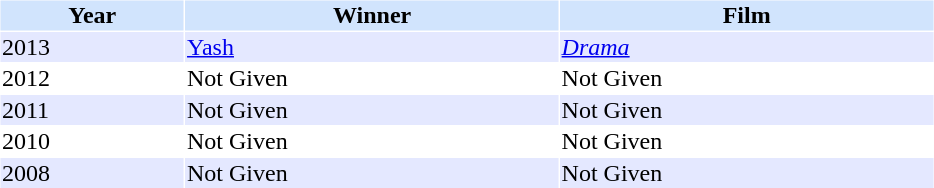<table cellspacing="1" cellpadding="1" border="0" width="50%">
<tr bgcolor="#d1e4fd">
<th>Year</th>
<th>Winner</th>
<th>Film</th>
</tr>
<tr bgcolor="#e4e8ff">
<td>2013</td>
<td><a href='#'>Yash</a></td>
<td><em><a href='#'>Drama</a></em></td>
</tr>
<tr>
<td>2012</td>
<td>Not Given</td>
<td>Not Given</td>
<td></td>
</tr>
<tr bgcolor="#e4e8ff">
<td>2011</td>
<td>Not Given</td>
<td>Not Given</td>
</tr>
<tr>
<td>2010</td>
<td>Not Given</td>
<td>Not Given</td>
</tr>
<tr bgcolor="#e4e8ff">
<td>2008</td>
<td>Not Given</td>
<td>Not Given</td>
</tr>
</table>
